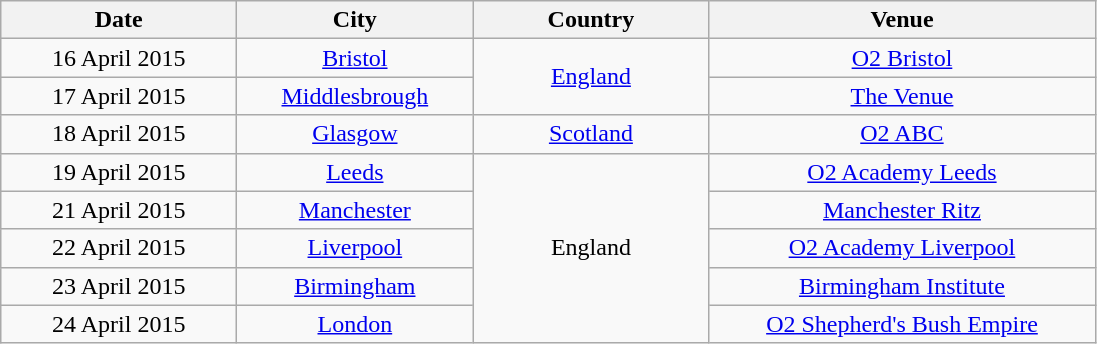<table class="wikitable" style="text-align:center;">
<tr>
<th style="width:150px;">Date</th>
<th style="width:150px;">City</th>
<th style="width:150px;">Country</th>
<th style="width:250px;">Venue</th>
</tr>
<tr>
<td>16 April 2015</td>
<td><a href='#'>Bristol</a></td>
<td rowspan="2"><a href='#'>England</a></td>
<td><a href='#'>O2 Bristol</a></td>
</tr>
<tr>
<td>17 April 2015</td>
<td><a href='#'>Middlesbrough</a></td>
<td><a href='#'>The Venue</a></td>
</tr>
<tr>
<td>18 April 2015</td>
<td><a href='#'>Glasgow</a></td>
<td><a href='#'>Scotland</a></td>
<td><a href='#'>O2 ABC</a></td>
</tr>
<tr>
<td>19 April 2015</td>
<td><a href='#'>Leeds</a></td>
<td rowspan="5">England</td>
<td><a href='#'>O2 Academy Leeds</a></td>
</tr>
<tr>
<td>21 April 2015</td>
<td><a href='#'>Manchester</a></td>
<td><a href='#'>Manchester Ritz</a></td>
</tr>
<tr>
<td>22 April 2015</td>
<td><a href='#'>Liverpool</a></td>
<td><a href='#'>O2 Academy Liverpool</a></td>
</tr>
<tr>
<td>23 April 2015</td>
<td><a href='#'>Birmingham</a></td>
<td><a href='#'>Birmingham Institute</a></td>
</tr>
<tr>
<td>24 April 2015</td>
<td><a href='#'>London</a></td>
<td><a href='#'>O2 Shepherd's Bush Empire</a></td>
</tr>
</table>
